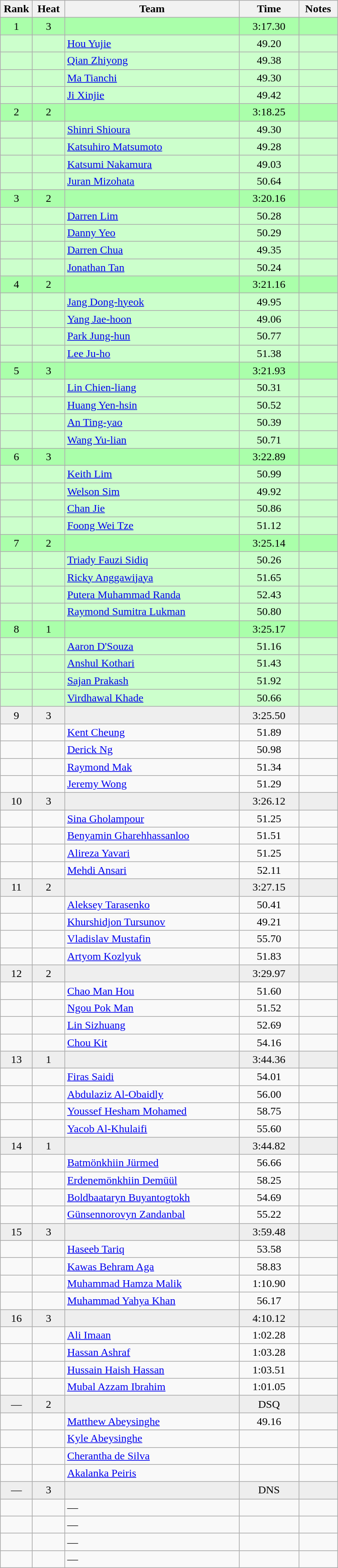<table class="wikitable" style="text-align:center">
<tr>
<th width=40>Rank</th>
<th width=40>Heat</th>
<th width=250>Team</th>
<th width=80>Time</th>
<th width=50>Notes</th>
</tr>
<tr bgcolor="aaffaa">
<td>1</td>
<td>3</td>
<td align=left></td>
<td>3:17.30</td>
<td></td>
</tr>
<tr bgcolor="ccffcc">
<td></td>
<td></td>
<td align=left><a href='#'>Hou Yujie</a></td>
<td>49.20</td>
<td></td>
</tr>
<tr bgcolor="ccffcc">
<td></td>
<td></td>
<td align=left><a href='#'>Qian Zhiyong</a></td>
<td>49.38</td>
<td></td>
</tr>
<tr bgcolor="ccffcc">
<td></td>
<td></td>
<td align=left><a href='#'>Ma Tianchi</a></td>
<td>49.30</td>
<td></td>
</tr>
<tr bgcolor="ccffcc">
<td></td>
<td></td>
<td align=left><a href='#'>Ji Xinjie</a></td>
<td>49.42</td>
<td></td>
</tr>
<tr bgcolor="aaffaa">
<td>2</td>
<td>2</td>
<td align=left></td>
<td>3:18.25</td>
<td></td>
</tr>
<tr bgcolor="ccffcc">
<td></td>
<td></td>
<td align=left><a href='#'>Shinri Shioura</a></td>
<td>49.30</td>
<td></td>
</tr>
<tr bgcolor="ccffcc">
<td></td>
<td></td>
<td align=left><a href='#'>Katsuhiro Matsumoto</a></td>
<td>49.28</td>
<td></td>
</tr>
<tr bgcolor="ccffcc">
<td></td>
<td></td>
<td align=left><a href='#'>Katsumi Nakamura</a></td>
<td>49.03</td>
<td></td>
</tr>
<tr bgcolor="ccffcc">
<td></td>
<td></td>
<td align=left><a href='#'>Juran Mizohata</a></td>
<td>50.64</td>
<td></td>
</tr>
<tr bgcolor="aaffaa">
<td>3</td>
<td>2</td>
<td align=left></td>
<td>3:20.16</td>
<td></td>
</tr>
<tr bgcolor="ccffcc">
<td></td>
<td></td>
<td align=left><a href='#'>Darren Lim</a></td>
<td>50.28</td>
<td></td>
</tr>
<tr bgcolor="ccffcc">
<td></td>
<td></td>
<td align=left><a href='#'>Danny Yeo</a></td>
<td>50.29</td>
<td></td>
</tr>
<tr bgcolor="ccffcc">
<td></td>
<td></td>
<td align=left><a href='#'>Darren Chua</a></td>
<td>49.35</td>
<td></td>
</tr>
<tr bgcolor="ccffcc">
<td></td>
<td></td>
<td align=left><a href='#'>Jonathan Tan</a></td>
<td>50.24</td>
<td></td>
</tr>
<tr bgcolor="aaffaa">
<td>4</td>
<td>2</td>
<td align=left></td>
<td>3:21.16</td>
<td></td>
</tr>
<tr bgcolor="ccffcc">
<td></td>
<td></td>
<td align=left><a href='#'>Jang Dong-hyeok</a></td>
<td>49.95</td>
<td></td>
</tr>
<tr bgcolor="ccffcc">
<td></td>
<td></td>
<td align=left><a href='#'>Yang Jae-hoon</a></td>
<td>49.06</td>
<td></td>
</tr>
<tr bgcolor="ccffcc">
<td></td>
<td></td>
<td align=left><a href='#'>Park Jung-hun</a></td>
<td>50.77</td>
<td></td>
</tr>
<tr bgcolor="ccffcc">
<td></td>
<td></td>
<td align=left><a href='#'>Lee Ju-ho</a></td>
<td>51.38</td>
<td></td>
</tr>
<tr bgcolor="aaffaa">
<td>5</td>
<td>3</td>
<td align=left></td>
<td>3:21.93</td>
<td></td>
</tr>
<tr bgcolor="ccffcc">
<td></td>
<td></td>
<td align=left><a href='#'>Lin Chien-liang</a></td>
<td>50.31</td>
<td></td>
</tr>
<tr bgcolor="ccffcc">
<td></td>
<td></td>
<td align=left><a href='#'>Huang Yen-hsin</a></td>
<td>50.52</td>
<td></td>
</tr>
<tr bgcolor="ccffcc">
<td></td>
<td></td>
<td align=left><a href='#'>An Ting-yao</a></td>
<td>50.39</td>
<td></td>
</tr>
<tr bgcolor="ccffcc">
<td></td>
<td></td>
<td align=left><a href='#'>Wang Yu-lian</a></td>
<td>50.71</td>
<td></td>
</tr>
<tr bgcolor="aaffaa">
<td>6</td>
<td>3</td>
<td align=left></td>
<td>3:22.89</td>
<td></td>
</tr>
<tr bgcolor="ccffcc">
<td></td>
<td></td>
<td align=left><a href='#'>Keith Lim</a></td>
<td>50.99</td>
<td></td>
</tr>
<tr bgcolor="ccffcc">
<td></td>
<td></td>
<td align=left><a href='#'>Welson Sim</a></td>
<td>49.92</td>
<td></td>
</tr>
<tr bgcolor="ccffcc">
<td></td>
<td></td>
<td align=left><a href='#'>Chan Jie</a></td>
<td>50.86</td>
<td></td>
</tr>
<tr bgcolor="ccffcc">
<td></td>
<td></td>
<td align=left><a href='#'>Foong Wei Tze</a></td>
<td>51.12</td>
<td></td>
</tr>
<tr bgcolor="aaffaa">
<td>7</td>
<td>2</td>
<td align=left></td>
<td>3:25.14</td>
<td></td>
</tr>
<tr bgcolor="ccffcc">
<td></td>
<td></td>
<td align=left><a href='#'>Triady Fauzi Sidiq</a></td>
<td>50.26</td>
<td></td>
</tr>
<tr bgcolor="ccffcc">
<td></td>
<td></td>
<td align=left><a href='#'>Ricky Anggawijaya</a></td>
<td>51.65</td>
<td></td>
</tr>
<tr bgcolor="ccffcc">
<td></td>
<td></td>
<td align=left><a href='#'>Putera Muhammad Randa</a></td>
<td>52.43</td>
<td></td>
</tr>
<tr bgcolor="ccffcc">
<td></td>
<td></td>
<td align=left><a href='#'>Raymond Sumitra Lukman</a></td>
<td>50.80</td>
<td></td>
</tr>
<tr bgcolor="aaffaa">
<td>8</td>
<td>1</td>
<td align=left></td>
<td>3:25.17</td>
<td></td>
</tr>
<tr bgcolor="ccffcc">
<td></td>
<td></td>
<td align=left><a href='#'>Aaron D'Souza</a></td>
<td>51.16</td>
<td></td>
</tr>
<tr bgcolor="ccffcc">
<td></td>
<td></td>
<td align=left><a href='#'>Anshul Kothari</a></td>
<td>51.43</td>
<td></td>
</tr>
<tr bgcolor="ccffcc">
<td></td>
<td></td>
<td align=left><a href='#'>Sajan Prakash</a></td>
<td>51.92</td>
<td></td>
</tr>
<tr bgcolor="ccffcc">
<td></td>
<td></td>
<td align=left><a href='#'>Virdhawal Khade</a></td>
<td>50.66</td>
<td></td>
</tr>
<tr bgcolor=eeeeee>
<td>9</td>
<td>3</td>
<td align=left></td>
<td>3:25.50</td>
<td></td>
</tr>
<tr>
<td></td>
<td></td>
<td align=left><a href='#'>Kent Cheung</a></td>
<td>51.89</td>
<td></td>
</tr>
<tr>
<td></td>
<td></td>
<td align=left><a href='#'>Derick Ng</a></td>
<td>50.98</td>
<td></td>
</tr>
<tr>
<td></td>
<td></td>
<td align=left><a href='#'>Raymond Mak</a></td>
<td>51.34</td>
<td></td>
</tr>
<tr>
<td></td>
<td></td>
<td align=left><a href='#'>Jeremy Wong</a></td>
<td>51.29</td>
<td></td>
</tr>
<tr bgcolor=eeeeee>
<td>10</td>
<td>3</td>
<td align=left></td>
<td>3:26.12</td>
<td></td>
</tr>
<tr>
<td></td>
<td></td>
<td align=left><a href='#'>Sina Gholampour</a></td>
<td>51.25</td>
<td></td>
</tr>
<tr>
<td></td>
<td></td>
<td align=left><a href='#'>Benyamin Gharehhassanloo</a></td>
<td>51.51</td>
<td></td>
</tr>
<tr>
<td></td>
<td></td>
<td align=left><a href='#'>Alireza Yavari</a></td>
<td>51.25</td>
<td></td>
</tr>
<tr>
<td></td>
<td></td>
<td align=left><a href='#'>Mehdi Ansari</a></td>
<td>52.11</td>
<td></td>
</tr>
<tr bgcolor=eeeeee>
<td>11</td>
<td>2</td>
<td align=left></td>
<td>3:27.15</td>
<td></td>
</tr>
<tr>
<td></td>
<td></td>
<td align=left><a href='#'>Aleksey Tarasenko</a></td>
<td>50.41</td>
<td></td>
</tr>
<tr>
<td></td>
<td></td>
<td align=left><a href='#'>Khurshidjon Tursunov</a></td>
<td>49.21</td>
<td></td>
</tr>
<tr>
<td></td>
<td></td>
<td align=left><a href='#'>Vladislav Mustafin</a></td>
<td>55.70</td>
<td></td>
</tr>
<tr>
<td></td>
<td></td>
<td align=left><a href='#'>Artyom Kozlyuk</a></td>
<td>51.83</td>
<td></td>
</tr>
<tr bgcolor=eeeeee>
<td>12</td>
<td>2</td>
<td align=left></td>
<td>3:29.97</td>
<td></td>
</tr>
<tr>
<td></td>
<td></td>
<td align=left><a href='#'>Chao Man Hou</a></td>
<td>51.60</td>
<td></td>
</tr>
<tr>
<td></td>
<td></td>
<td align=left><a href='#'>Ngou Pok Man</a></td>
<td>51.52</td>
<td></td>
</tr>
<tr>
<td></td>
<td></td>
<td align=left><a href='#'>Lin Sizhuang</a></td>
<td>52.69</td>
<td></td>
</tr>
<tr>
<td></td>
<td></td>
<td align=left><a href='#'>Chou Kit</a></td>
<td>54.16</td>
<td></td>
</tr>
<tr bgcolor=eeeeee>
<td>13</td>
<td>1</td>
<td align=left></td>
<td>3:44.36</td>
<td></td>
</tr>
<tr>
<td></td>
<td></td>
<td align=left><a href='#'>Firas Saidi</a></td>
<td>54.01</td>
<td></td>
</tr>
<tr>
<td></td>
<td></td>
<td align=left><a href='#'>Abdulaziz Al-Obaidly</a></td>
<td>56.00</td>
<td></td>
</tr>
<tr>
<td></td>
<td></td>
<td align=left><a href='#'>Youssef Hesham Mohamed</a></td>
<td>58.75</td>
<td></td>
</tr>
<tr>
<td></td>
<td></td>
<td align=left><a href='#'>Yacob Al-Khulaifi</a></td>
<td>55.60</td>
<td></td>
</tr>
<tr bgcolor=eeeeee>
<td>14</td>
<td>1</td>
<td align=left></td>
<td>3:44.82</td>
<td></td>
</tr>
<tr>
<td></td>
<td></td>
<td align=left><a href='#'>Batmönkhiin Jürmed</a></td>
<td>56.66</td>
<td></td>
</tr>
<tr>
<td></td>
<td></td>
<td align=left><a href='#'>Erdenemönkhiin Demüül</a></td>
<td>58.25</td>
<td></td>
</tr>
<tr>
<td></td>
<td></td>
<td align=left><a href='#'>Boldbaataryn Buyantogtokh</a></td>
<td>54.69</td>
<td></td>
</tr>
<tr>
<td></td>
<td></td>
<td align=left><a href='#'>Günsennorovyn Zandanbal</a></td>
<td>55.22</td>
<td></td>
</tr>
<tr bgcolor=eeeeee>
<td>15</td>
<td>3</td>
<td align=left></td>
<td>3:59.48</td>
<td></td>
</tr>
<tr>
<td></td>
<td></td>
<td align=left><a href='#'>Haseeb Tariq</a></td>
<td>53.58</td>
<td></td>
</tr>
<tr>
<td></td>
<td></td>
<td align=left><a href='#'>Kawas Behram Aga</a></td>
<td>58.83</td>
<td></td>
</tr>
<tr>
<td></td>
<td></td>
<td align=left><a href='#'>Muhammad Hamza Malik</a></td>
<td>1:10.90</td>
<td></td>
</tr>
<tr>
<td></td>
<td></td>
<td align=left><a href='#'>Muhammad Yahya Khan</a></td>
<td>56.17</td>
<td></td>
</tr>
<tr bgcolor=eeeeee>
<td>16</td>
<td>3</td>
<td align=left></td>
<td>4:10.12</td>
<td></td>
</tr>
<tr>
<td></td>
<td></td>
<td align=left><a href='#'>Ali Imaan</a></td>
<td>1:02.28</td>
<td></td>
</tr>
<tr>
<td></td>
<td></td>
<td align=left><a href='#'>Hassan Ashraf</a></td>
<td>1:03.28</td>
<td></td>
</tr>
<tr>
<td></td>
<td></td>
<td align=left><a href='#'>Hussain Haish Hassan</a></td>
<td>1:03.51</td>
<td></td>
</tr>
<tr>
<td></td>
<td></td>
<td align=left><a href='#'>Mubal Azzam Ibrahim</a></td>
<td>1:01.05</td>
<td></td>
</tr>
<tr bgcolor=eeeeee>
<td>—</td>
<td>2</td>
<td align=left></td>
<td>DSQ</td>
<td></td>
</tr>
<tr>
<td></td>
<td></td>
<td align=left><a href='#'>Matthew Abeysinghe</a></td>
<td>49.16</td>
<td></td>
</tr>
<tr>
<td></td>
<td></td>
<td align=left><a href='#'>Kyle Abeysinghe</a></td>
<td></td>
<td></td>
</tr>
<tr>
<td></td>
<td></td>
<td align=left><a href='#'>Cherantha de Silva</a></td>
<td></td>
<td></td>
</tr>
<tr>
<td></td>
<td></td>
<td align=left><a href='#'>Akalanka Peiris</a></td>
<td></td>
<td></td>
</tr>
<tr bgcolor=eeeeee>
<td>—</td>
<td>3</td>
<td align=left></td>
<td>DNS</td>
<td></td>
</tr>
<tr>
<td></td>
<td></td>
<td align=left>—</td>
<td></td>
<td></td>
</tr>
<tr>
<td></td>
<td></td>
<td align=left>—</td>
<td></td>
<td></td>
</tr>
<tr>
<td></td>
<td></td>
<td align=left>—</td>
<td></td>
<td></td>
</tr>
<tr>
<td></td>
<td></td>
<td align=left>—</td>
<td></td>
<td></td>
</tr>
</table>
